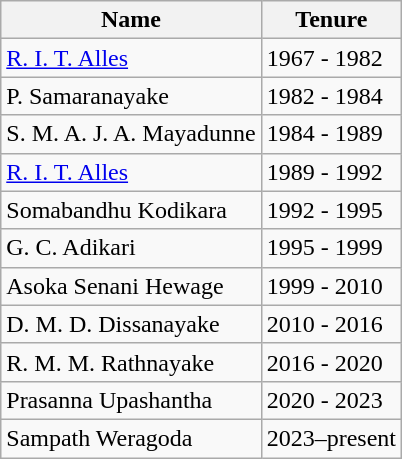<table class="wikitable">
<tr>
<th>Name</th>
<th>Tenure</th>
</tr>
<tr>
<td><a href='#'>R. I. T. Alles</a></td>
<td>1967 - 1982</td>
</tr>
<tr>
<td>P. Samaranayake</td>
<td>1982 - 1984</td>
</tr>
<tr>
<td>S. M. A. J. A. Mayadunne</td>
<td>1984 - 1989</td>
</tr>
<tr>
<td><a href='#'>R. I. T. Alles</a></td>
<td>1989 - 1992</td>
</tr>
<tr>
<td>Somabandhu Kodikara</td>
<td>1992 - 1995</td>
</tr>
<tr>
<td>G. C. Adikari</td>
<td>1995 - 1999</td>
</tr>
<tr>
<td>Asoka Senani Hewage</td>
<td>1999 - 2010</td>
</tr>
<tr>
<td>D. M. D. Dissanayake</td>
<td>2010 - 2016</td>
</tr>
<tr>
<td>R. M. M. Rathnayake</td>
<td>2016 - 2020</td>
</tr>
<tr>
<td>Prasanna Upashantha</td>
<td>2020 - 2023</td>
</tr>
<tr>
<td>Sampath Weragoda</td>
<td>2023–present</td>
</tr>
</table>
